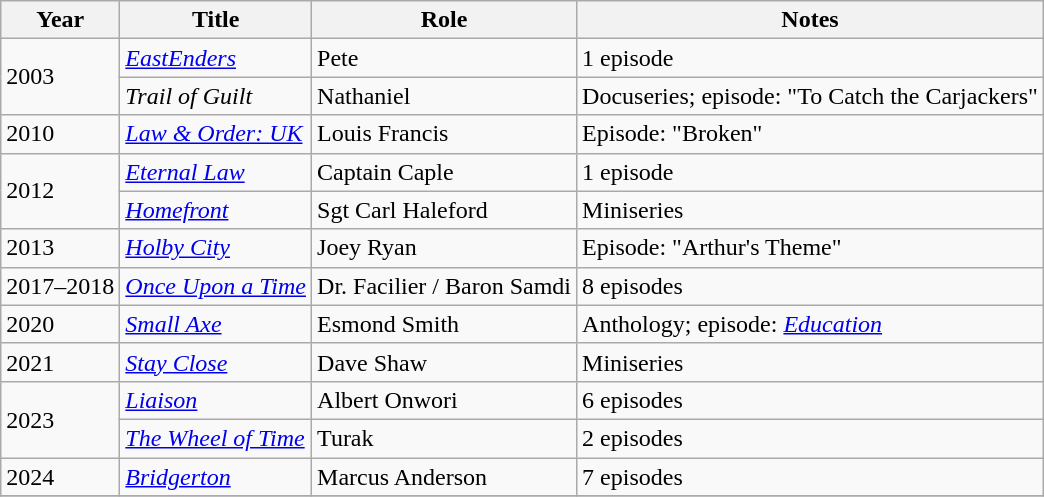<table class="wikitable sortable">
<tr>
<th>Year</th>
<th>Title</th>
<th>Role</th>
<th class="unsortable">Notes</th>
</tr>
<tr>
<td rowspan="2">2003</td>
<td><em><a href='#'>EastEnders</a></em></td>
<td>Pete</td>
<td>1 episode</td>
</tr>
<tr>
<td><em>Trail of Guilt</em></td>
<td>Nathaniel</td>
<td>Docuseries; episode: "To Catch the Carjackers"</td>
</tr>
<tr>
<td>2010</td>
<td><em><a href='#'>Law & Order: UK</a></em></td>
<td>Louis Francis</td>
<td>Episode: "Broken"</td>
</tr>
<tr>
<td rowspan="2">2012</td>
<td><em><a href='#'>Eternal Law</a></em></td>
<td>Captain Caple</td>
<td>1 episode</td>
</tr>
<tr>
<td><em><a href='#'>Homefront</a></em></td>
<td>Sgt Carl Haleford</td>
<td>Miniseries</td>
</tr>
<tr>
<td>2013</td>
<td><em><a href='#'>Holby City</a></em></td>
<td>Joey Ryan</td>
<td>Episode: "Arthur's Theme"</td>
</tr>
<tr>
<td>2017–2018</td>
<td><em><a href='#'>Once Upon a Time</a></em></td>
<td>Dr. Facilier / Baron Samdi</td>
<td>8 episodes</td>
</tr>
<tr>
<td>2020</td>
<td><em><a href='#'>Small Axe</a></em></td>
<td>Esmond Smith</td>
<td>Anthology; episode: <em><a href='#'>Education</a></em></td>
</tr>
<tr>
<td>2021</td>
<td><em><a href='#'>Stay Close</a></em></td>
<td>Dave Shaw</td>
<td>Miniseries</td>
</tr>
<tr>
<td rowspan="2">2023</td>
<td><em><a href='#'>Liaison</a></em></td>
<td>Albert Onwori</td>
<td>6 episodes</td>
</tr>
<tr>
<td><em><a href='#'>The Wheel of Time</a></em></td>
<td>Turak</td>
<td>2 episodes</td>
</tr>
<tr>
<td>2024</td>
<td><em><a href='#'>Bridgerton</a></em></td>
<td>Marcus Anderson</td>
<td>7 episodes</td>
</tr>
<tr>
</tr>
</table>
